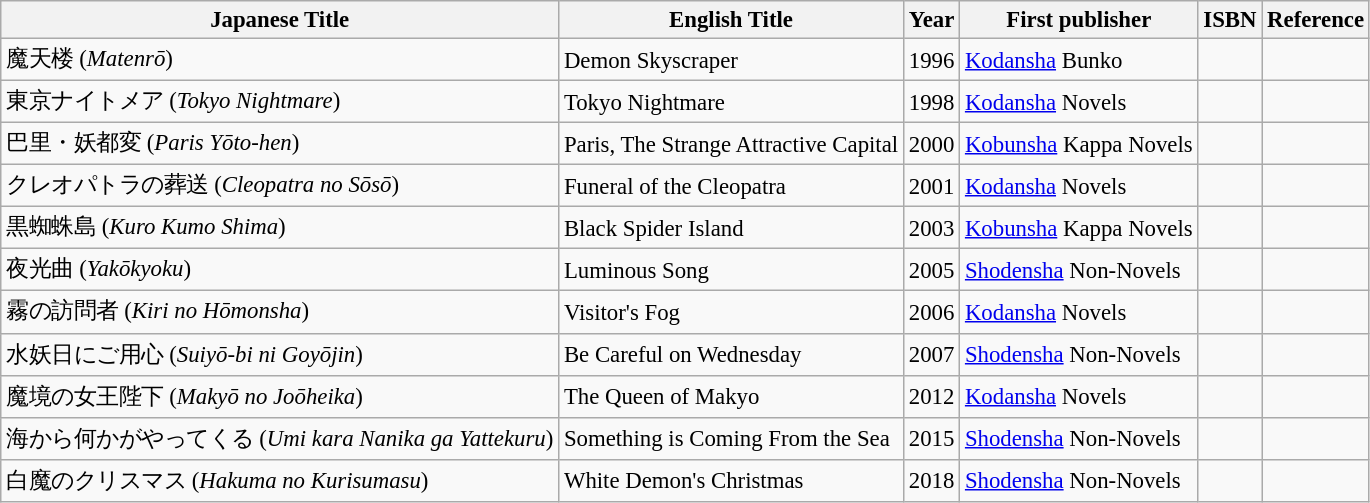<table class="wikitable" style="font-size: 95%;">
<tr>
<th>Japanese Title</th>
<th>English Title</th>
<th>Year</th>
<th>First publisher</th>
<th>ISBN</th>
<th>Reference</th>
</tr>
<tr>
<td>魔天楼 (<em>Matenrō</em>)</td>
<td>Demon Skyscraper</td>
<td>1996</td>
<td><a href='#'>Kodansha</a> Bunko</td>
<td></td>
<td></td>
</tr>
<tr>
<td>東京ナイトメア (<em>Tokyo Nightmare</em>)</td>
<td>Tokyo Nightmare</td>
<td>1998</td>
<td><a href='#'>Kodansha</a> Novels</td>
<td></td>
<td></td>
</tr>
<tr>
<td>巴里・妖都変 (<em>Paris Yōto-hen</em>)</td>
<td>Paris, The Strange Attractive Capital</td>
<td>2000</td>
<td><a href='#'>Kobunsha</a> Kappa Novels</td>
<td></td>
<td></td>
</tr>
<tr>
<td>クレオパトラの葬送 (<em>Cleopatra no Sōsō</em>)</td>
<td>Funeral of the Cleopatra</td>
<td>2001</td>
<td><a href='#'>Kodansha</a> Novels</td>
<td></td>
<td></td>
</tr>
<tr>
<td>黒蜘蛛島 (<em>Kuro Kumo Shima</em>)</td>
<td>Black Spider Island</td>
<td>2003</td>
<td><a href='#'>Kobunsha</a> Kappa Novels</td>
<td></td>
<td></td>
</tr>
<tr>
<td>夜光曲 (<em>Yakōkyoku</em>)</td>
<td>Luminous Song</td>
<td>2005</td>
<td><a href='#'>Shodensha</a> Non-Novels</td>
<td></td>
<td></td>
</tr>
<tr>
<td>霧の訪問者 (<em>Kiri no Hōmonsha</em>)</td>
<td>Visitor's Fog</td>
<td>2006</td>
<td><a href='#'>Kodansha</a> Novels</td>
<td></td>
<td></td>
</tr>
<tr>
<td>水妖日にご用心 (<em>Suiyō-bi ni Goyōjin</em>)</td>
<td>Be Careful on Wednesday</td>
<td>2007</td>
<td><a href='#'>Shodensha</a> Non-Novels</td>
<td></td>
<td></td>
</tr>
<tr>
<td>魔境の女王陛下 (<em>Makyō no Joōheika</em>)</td>
<td>The Queen of Makyo</td>
<td>2012</td>
<td><a href='#'>Kodansha</a> Novels</td>
<td></td>
<td></td>
</tr>
<tr>
<td>海から何かがやってくる (<em>Umi kara Nanika ga Yattekuru</em>)</td>
<td>Something is Coming From the Sea</td>
<td>2015</td>
<td><a href='#'>Shodensha</a> Non-Novels</td>
<td></td>
<td></td>
</tr>
<tr>
<td>白魔のクリスマス (<em>Hakuma no Kurisumasu</em>)</td>
<td>White Demon's Christmas</td>
<td>2018</td>
<td><a href='#'>Shodensha</a> Non-Novels</td>
<td></td>
<td></td>
</tr>
</table>
